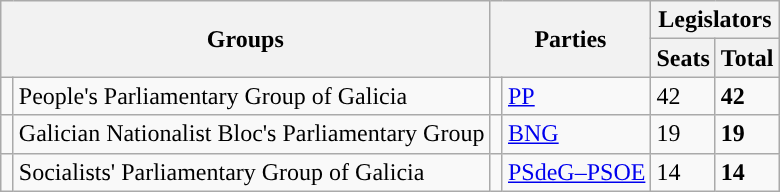<table class="wikitable" style="text-align:left;">
<tr>
<th rowspan="2" colspan="2">Groups</th>
<th rowspan="2" colspan="2">Parties</th>
<th colspan="2">Legislators</th>
</tr>
<tr>
<th>Seats</th>
<th>Total</th>
</tr>
<tr>
<td width="1" style="color:inherit;background:"></td>
<td>People's Parliamentary Group of Galicia</td>
<td width="1" style="color:inherit;background:"></td>
<td align="left"><a href='#'>PP</a></td>
<td>42</td>
<td><strong>42</strong></td>
</tr>
<tr>
<td style="color:inherit;background:"></td>
<td>Galician Nationalist Bloc's Parliamentary Group</td>
<td style="color:inherit;background:"></td>
<td align="left"><a href='#'>BNG</a></td>
<td>19</td>
<td><strong>19</strong></td>
</tr>
<tr>
<td style="color:inherit;background:"></td>
<td>Socialists' Parliamentary Group of Galicia</td>
<td style="color:inherit;background:"></td>
<td align="left"><a href='#'>PSdeG–PSOE</a></td>
<td>14</td>
<td><strong>14</strong></td>
</tr>
</table>
